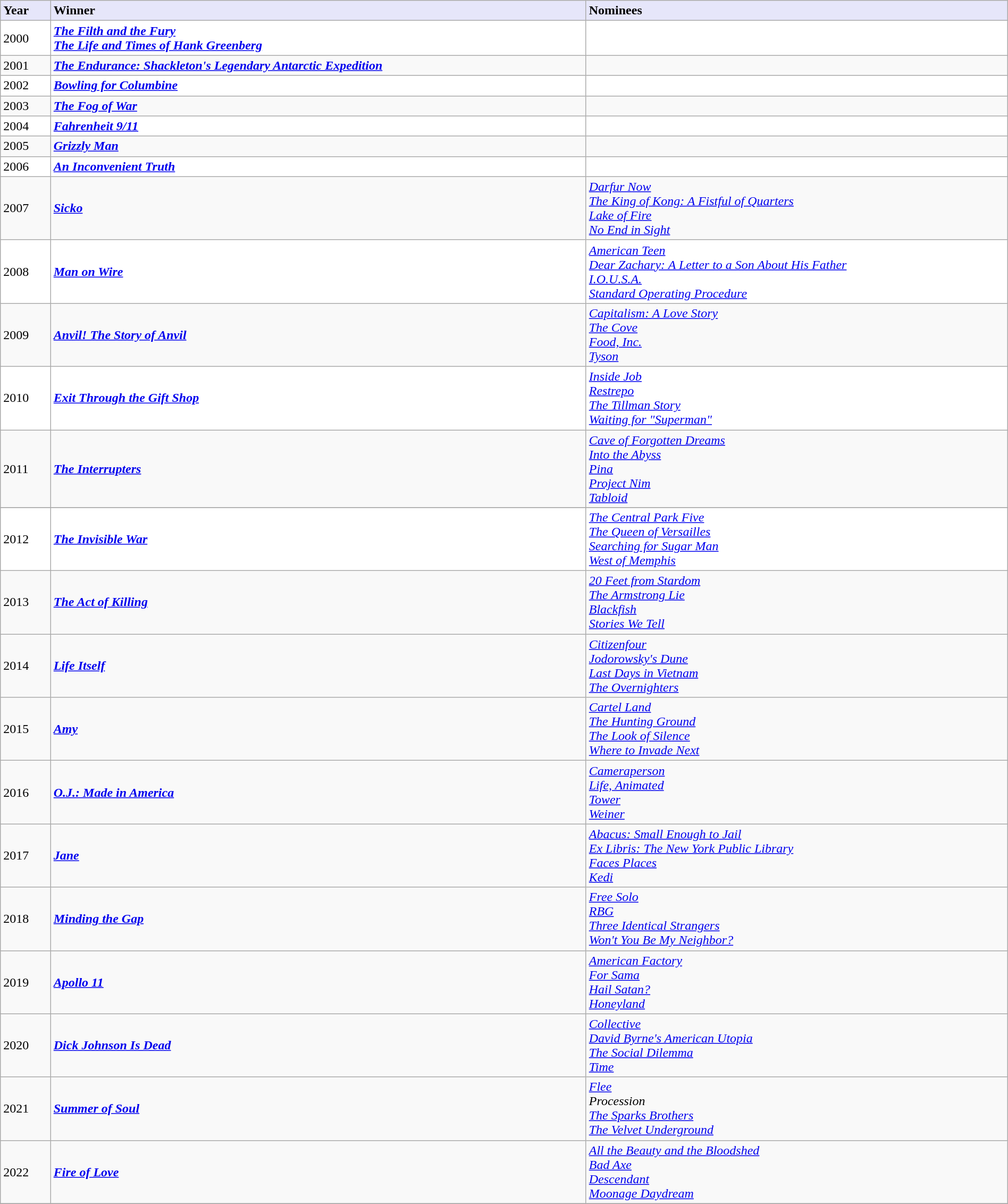<table class="wikitable" width="100%">
<tr bgcolor=lavender>
<td><strong>Year</strong></td>
<td><strong>Winner</strong></td>
<td><strong>Nominees</strong></td>
</tr>
<tr bgcolor=#ffffff>
<td>2000</td>
<td><strong><em><a href='#'>The Filth and the Fury</a></em></strong><br><strong><em><a href='#'>The Life and Times of Hank Greenberg</a></em></strong></td>
<td></td>
</tr>
<tr>
<td>2001</td>
<td><strong><em><a href='#'>The Endurance: Shackleton's Legendary Antarctic Expedition</a></em></strong></td>
<td></td>
</tr>
<tr bgcolor=#ffffff>
<td>2002</td>
<td><strong><em><a href='#'>Bowling for Columbine</a></em></strong></td>
<td></td>
</tr>
<tr>
<td>2003</td>
<td><strong><em><a href='#'>The Fog of War</a></em></strong></td>
<td></td>
</tr>
<tr bgcolor=#ffffff>
<td>2004</td>
<td><strong><em><a href='#'>Fahrenheit 9/11</a></em></strong></td>
<td></td>
</tr>
<tr>
<td>2005</td>
<td><strong><em><a href='#'>Grizzly Man</a></em></strong></td>
<td></td>
</tr>
<tr bgcolor=#ffffff>
<td>2006</td>
<td><strong><em><a href='#'>An Inconvenient Truth</a></em></strong></td>
<td></td>
</tr>
<tr>
<td>2007</td>
<td><strong><em><a href='#'>Sicko</a></em></strong></td>
<td><em><a href='#'>Darfur Now</a></em><br><em><a href='#'>The King of Kong: A Fistful of Quarters</a></em><br><em><a href='#'>Lake of Fire</a></em><br><em><a href='#'>No End in Sight</a></em></td>
</tr>
<tr bgcolor=#ffffff>
<td>2008</td>
<td><strong><em><a href='#'>Man on Wire</a></em></strong></td>
<td><em><a href='#'>American Teen</a></em><br><em><a href='#'>Dear Zachary: A Letter to a Son About His Father</a></em><br><em><a href='#'>I.O.U.S.A.</a></em><br><em><a href='#'>Standard Operating Procedure</a></em></td>
</tr>
<tr>
<td>2009</td>
<td><strong><em><a href='#'>Anvil! The Story of Anvil</a></em></strong></td>
<td><em><a href='#'>Capitalism: A Love Story</a></em><br><em><a href='#'>The Cove</a></em><br><em><a href='#'>Food, Inc.</a></em><br><em><a href='#'>Tyson</a></em></td>
</tr>
<tr bgcolor=#ffffff>
<td>2010</td>
<td><strong><em><a href='#'>Exit Through the Gift Shop</a></em></strong></td>
<td><em><a href='#'>Inside Job</a></em><br><em><a href='#'>Restrepo</a></em><br><em><a href='#'>The Tillman Story</a></em><br><em><a href='#'>Waiting for "Superman"</a></em></td>
</tr>
<tr>
<td>2011</td>
<td><strong><em><a href='#'>The Interrupters</a></em></strong></td>
<td><em><a href='#'>Cave of Forgotten Dreams</a></em><br><em><a href='#'>Into the Abyss</a></em><br><em><a href='#'>Pina</a></em><br><em><a href='#'>Project Nim</a></em><br><em><a href='#'>Tabloid</a></em></td>
</tr>
<tr>
</tr>
<tr bgcolor=#ffffff>
<td>2012</td>
<td><strong><em><a href='#'>The Invisible War</a></em></strong></td>
<td><em><a href='#'>The Central Park Five</a></em><br><em><a href='#'>The Queen of Versailles</a></em><br><em><a href='#'>Searching for Sugar Man</a></em><br><em><a href='#'>West of Memphis</a></em></td>
</tr>
<tr>
<td>2013</td>
<td><strong><em><a href='#'>The Act of Killing</a></em></strong></td>
<td><em><a href='#'>20 Feet from Stardom</a></em><br><em><a href='#'>The Armstrong Lie</a></em><br><em><a href='#'>Blackfish</a></em><br><em><a href='#'>Stories We Tell</a></em></td>
</tr>
<tr>
<td>2014</td>
<td><strong><em><a href='#'>Life Itself</a></em></strong></td>
<td><em><a href='#'>Citizenfour</a></em><br><em><a href='#'>Jodorowsky's Dune</a></em><br><em><a href='#'>Last Days in Vietnam</a></em><br><em><a href='#'>The Overnighters</a></em></td>
</tr>
<tr>
<td>2015</td>
<td><strong><em><a href='#'>Amy</a></em></strong></td>
<td><em><a href='#'>Cartel Land</a></em><br><em><a href='#'>The Hunting Ground</a></em><br><em><a href='#'>The Look of Silence</a></em><br><em><a href='#'>Where to Invade Next</a></em></td>
</tr>
<tr>
<td>2016</td>
<td><strong><em><a href='#'>O.J.: Made in America</a></em></strong></td>
<td><em><a href='#'>Cameraperson</a></em><br><em><a href='#'>Life, Animated</a></em><br><em><a href='#'>Tower</a></em><br><em><a href='#'>Weiner</a></em></td>
</tr>
<tr>
<td>2017</td>
<td><strong><em><a href='#'>Jane</a></em></strong></td>
<td><em><a href='#'>Abacus: Small Enough to Jail</a></em><br><em><a href='#'>Ex Libris: The New York Public Library</a></em><br><em><a href='#'>Faces Places</a></em><br><em><a href='#'>Kedi</a></em></td>
</tr>
<tr>
<td>2018</td>
<td><strong><em><a href='#'>Minding the Gap</a></em></strong></td>
<td><em><a href='#'>Free Solo</a></em><br><em><a href='#'>RBG</a></em><br><em><a href='#'>Three Identical Strangers</a></em><br><em><a href='#'>Won't You Be My Neighbor?</a></em></td>
</tr>
<tr>
<td>2019</td>
<td><strong><em><a href='#'>Apollo 11</a></em></strong></td>
<td><em><a href='#'>American Factory</a></em><br><em><a href='#'>For Sama</a></em><br><em><a href='#'>Hail Satan?</a></em><br><em><a href='#'>Honeyland</a></em></td>
</tr>
<tr>
<td>2020</td>
<td><strong><em><a href='#'>Dick Johnson Is Dead</a></em></strong></td>
<td><em><a href='#'>Collective</a></em><br><em><a href='#'>David Byrne's American Utopia</a></em><br><em><a href='#'>The Social Dilemma</a></em><br><em><a href='#'>Time</a></em></td>
</tr>
<tr>
<td>2021</td>
<td><strong><em><a href='#'>Summer of Soul</a></em></strong></td>
<td><em><a href='#'>Flee</a></em><br><em>Procession</em><br><em><a href='#'>The Sparks Brothers</a></em><br><em><a href='#'>The Velvet Underground</a></em></td>
</tr>
<tr>
<td>2022</td>
<td><strong><em><a href='#'>Fire of Love</a></em></strong></td>
<td><em><a href='#'>All the Beauty and the Bloodshed</a></em><br><em><a href='#'>Bad Axe</a></em><br><em><a href='#'>Descendant</a></em><br><em><a href='#'>Moonage Daydream</a></em></td>
</tr>
<tr>
</tr>
</table>
